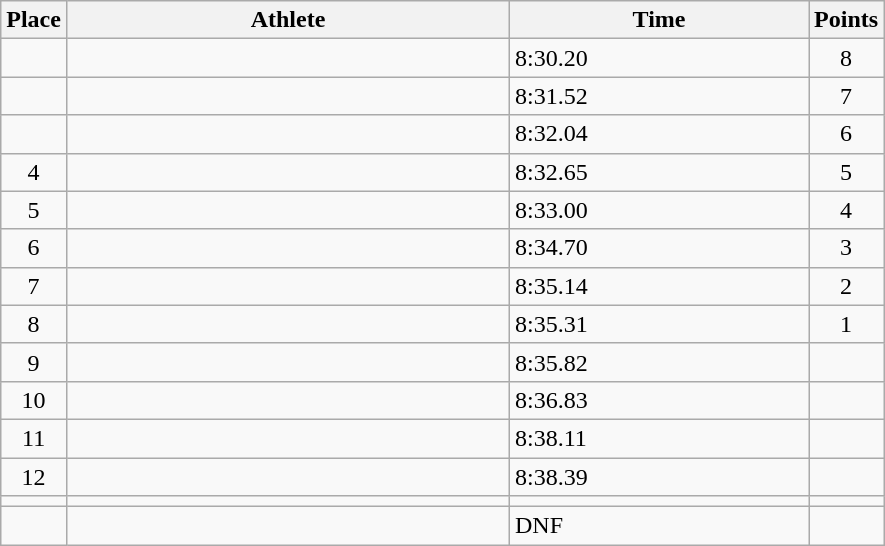<table class=wikitable>
<tr>
<th>Place</th>
<th style="width:18em">Athlete</th>
<th style="width:12em">Time</th>
<th>Points</th>
</tr>
<tr>
<td align=center></td>
<td></td>
<td>8:30.20</td>
<td align=center>8</td>
</tr>
<tr>
<td align=center></td>
<td></td>
<td>8:31.52</td>
<td align=center>7</td>
</tr>
<tr>
<td align=center></td>
<td></td>
<td>8:32.04</td>
<td align=center>6</td>
</tr>
<tr>
<td align=center>4</td>
<td></td>
<td>8:32.65 </td>
<td align=center>5</td>
</tr>
<tr>
<td align=center>5</td>
<td></td>
<td>8:33.00</td>
<td align=center>4</td>
</tr>
<tr>
<td align=center>6</td>
<td></td>
<td>8:34.70</td>
<td align=center>3</td>
</tr>
<tr>
<td align=center>7</td>
<td></td>
<td>8:35.14</td>
<td align=center>2</td>
</tr>
<tr>
<td align=center>8</td>
<td></td>
<td>8:35.31</td>
<td align=center>1</td>
</tr>
<tr>
<td align=center>9</td>
<td></td>
<td>8:35.82</td>
<td></td>
</tr>
<tr>
<td align=center>10</td>
<td></td>
<td>8:36.83</td>
<td></td>
</tr>
<tr>
<td align=center>11</td>
<td></td>
<td>8:38.11</td>
<td></td>
</tr>
<tr>
<td align=center>12</td>
<td></td>
<td>8:38.39</td>
<td></td>
</tr>
<tr>
<td align=center></td>
<td></td>
<td></td>
<td></td>
</tr>
<tr>
<td align=center></td>
<td></td>
<td>DNF</td>
<td></td>
</tr>
</table>
